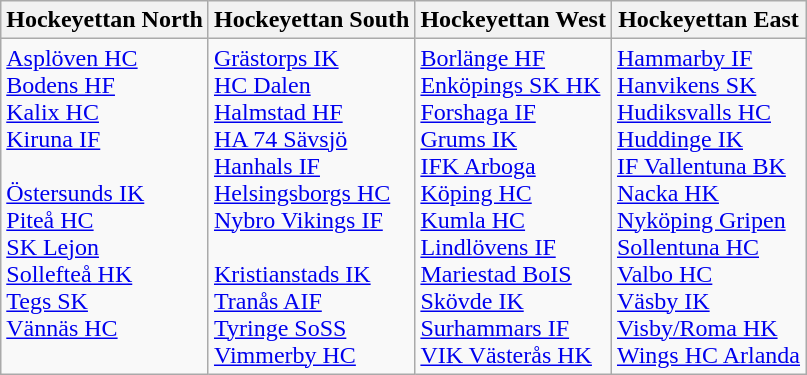<table class="wikitable">
<tr>
<th>Hockeyettan North</th>
<th>Hockeyettan South</th>
<th>Hockeyettan West</th>
<th>Hockeyettan East</th>
</tr>
<tr>
<td valign=top><a href='#'>Asplöven HC</a><br><a href='#'>Bodens HF</a><br><a href='#'>Kalix HC</a><br><a href='#'>Kiruna IF</a><br><br><a href='#'>Östersunds IK</a><br><a href='#'>Piteå HC</a><br><a href='#'>SK Lejon</a><br><a href='#'>Sollefteå HK</a><br><a href='#'>Tegs SK</a><br><a href='#'>Vännäs HC</a></td>
<td valign=top><a href='#'>Grästorps IK</a><br><a href='#'>HC Dalen</a><br><a href='#'>Halmstad HF</a><br><a href='#'>HA 74 Sävsjö</a><br><a href='#'>Hanhals IF</a><br><a href='#'>Helsingsborgs HC</a><br><a href='#'>Nybro Vikings IF</a><br><br><a href='#'>Kristianstads IK</a><br><a href='#'>Tranås AIF</a><br><a href='#'>Tyringe SoSS</a><br><a href='#'>Vimmerby HC</a></td>
<td valign=top><a href='#'>Borlänge HF</a><br><a href='#'>Enköpings SK HK</a><br><a href='#'>Forshaga IF</a><br><a href='#'>Grums IK</a><br><a href='#'>IFK Arboga</a><br><a href='#'>Köping HC</a><br><a href='#'>Kumla HC</a><br><a href='#'>Lindlövens IF</a><br><a href='#'>Mariestad BoIS</a><br><a href='#'>Skövde IK</a><br><a href='#'>Surhammars IF</a><br><a href='#'>VIK Västerås HK</a></td>
<td valign=top><a href='#'>Hammarby IF</a><br><a href='#'>Hanvikens SK</a><br><a href='#'>Hudiksvalls HC</a><br><a href='#'>Huddinge IK</a><br><a href='#'>IF Vallentuna BK</a><br><a href='#'>Nacka HK</a><br><a href='#'>Nyköping Gripen</a><br><a href='#'>Sollentuna HC</a><br><a href='#'>Valbo HC</a><br><a href='#'>Väsby IK</a><br><a href='#'>Visby/Roma HK</a><br><a href='#'>Wings HC Arlanda</a></td>
</tr>
</table>
